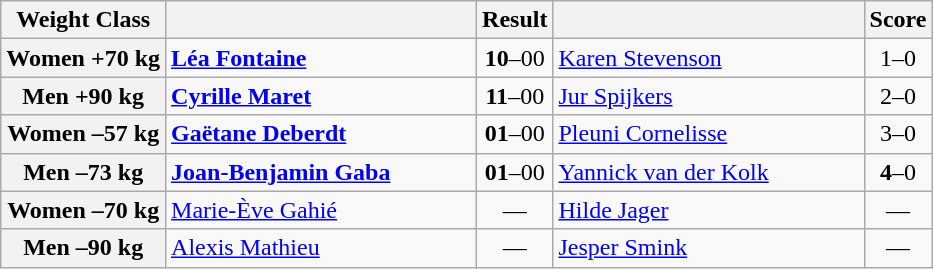<table class="wikitable">
<tr>
<th>Weight Class</th>
<th style="width: 200px;"></th>
<th>Result</th>
<th style="width: 200px;"></th>
<th>Score</th>
</tr>
<tr>
<th>Women +70 kg</th>
<td><strong><a href='#'>Léa Fontaine</a></strong></td>
<td align=center><strong>10</strong>–00</td>
<td><a href='#'>Karen Stevenson</a></td>
<td align=center>1–0</td>
</tr>
<tr>
<th>Men +90 kg</th>
<td><strong><a href='#'>Cyrille Maret</a></strong></td>
<td align=center><strong>11</strong>–00</td>
<td><a href='#'>Jur Spijkers</a></td>
<td align=center>2–0</td>
</tr>
<tr>
<th>Women –57 kg</th>
<td><strong><a href='#'>Gaëtane Deberdt</a></strong></td>
<td align=center><strong>01</strong>–00</td>
<td><a href='#'>Pleuni Cornelisse</a></td>
<td align=center>3–0</td>
</tr>
<tr>
<th>Men –73 kg</th>
<td><strong><a href='#'>Joan-Benjamin Gaba</a></strong></td>
<td align=center><strong>01</strong>–00</td>
<td><a href='#'>Yannick van der Kolk</a></td>
<td align=center><strong>4</strong>–0</td>
</tr>
<tr>
<th>Women –70 kg</th>
<td><a href='#'>Marie-Ève Gahié</a></td>
<td align=center>—</td>
<td><a href='#'>Hilde Jager</a></td>
<td align=center>—</td>
</tr>
<tr>
<th>Men –90 kg</th>
<td><a href='#'>Alexis Mathieu</a></td>
<td align=center>—</td>
<td><a href='#'>Jesper Smink</a></td>
<td align=center>—</td>
</tr>
</table>
